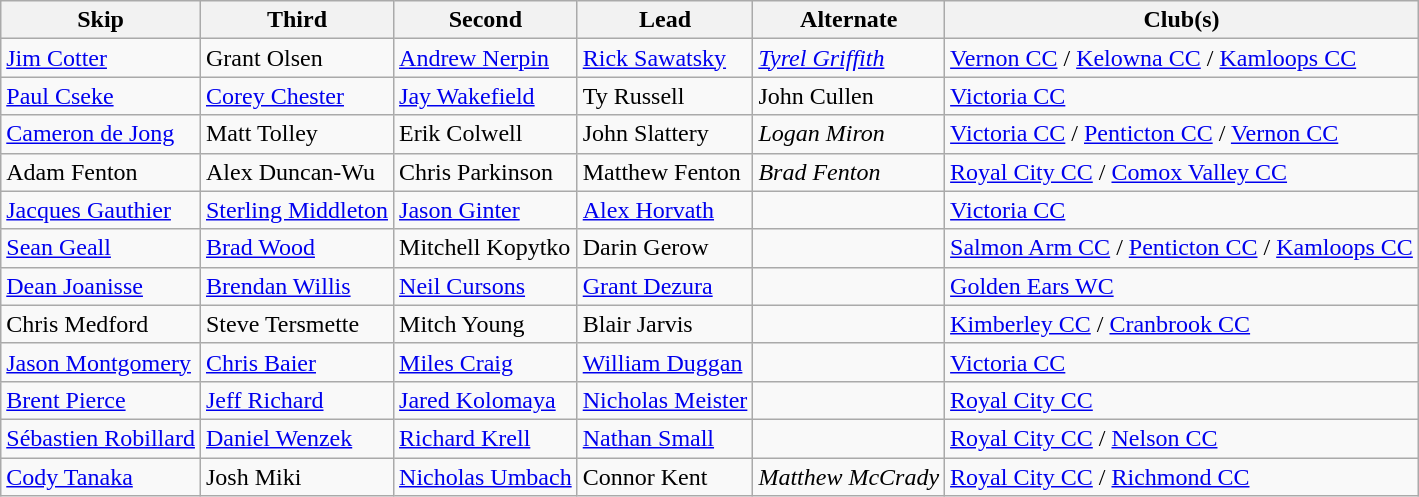<table class="wikitable">
<tr>
<th scope="col">Skip</th>
<th scope="col">Third</th>
<th scope="col">Second</th>
<th scope="col">Lead</th>
<th scope="col">Alternate</th>
<th scope="col">Club(s)</th>
</tr>
<tr>
<td><a href='#'>Jim Cotter</a></td>
<td>Grant Olsen</td>
<td><a href='#'>Andrew Nerpin</a></td>
<td><a href='#'>Rick Sawatsky</a></td>
<td><em><a href='#'>Tyrel Griffith</a></em></td>
<td><a href='#'>Vernon CC</a> / <a href='#'>Kelowna CC</a> / <a href='#'>Kamloops CC</a></td>
</tr>
<tr>
<td><a href='#'>Paul Cseke</a></td>
<td><a href='#'>Corey Chester</a></td>
<td><a href='#'>Jay Wakefield</a></td>
<td>Ty Russell</td>
<td>John Cullen</td>
<td><a href='#'>Victoria CC</a></td>
</tr>
<tr>
<td><a href='#'>Cameron de Jong</a></td>
<td>Matt Tolley</td>
<td>Erik Colwell</td>
<td>John Slattery</td>
<td><em>Logan Miron</em></td>
<td><a href='#'>Victoria CC</a> / <a href='#'>Penticton CC</a> / <a href='#'>Vernon CC</a></td>
</tr>
<tr>
<td>Adam Fenton</td>
<td>Alex Duncan-Wu</td>
<td>Chris Parkinson</td>
<td>Matthew Fenton</td>
<td><em>Brad Fenton</em></td>
<td><a href='#'>Royal City CC</a> / <a href='#'>Comox Valley CC</a></td>
</tr>
<tr>
<td><a href='#'>Jacques Gauthier</a></td>
<td><a href='#'>Sterling Middleton</a></td>
<td><a href='#'>Jason Ginter</a></td>
<td><a href='#'>Alex Horvath</a></td>
<td></td>
<td><a href='#'>Victoria CC</a></td>
</tr>
<tr>
<td><a href='#'>Sean Geall</a></td>
<td><a href='#'>Brad Wood</a></td>
<td>Mitchell Kopytko</td>
<td>Darin Gerow</td>
<td></td>
<td><a href='#'>Salmon Arm CC</a> / <a href='#'>Penticton CC</a> / <a href='#'>Kamloops CC</a></td>
</tr>
<tr>
<td><a href='#'>Dean Joanisse</a></td>
<td><a href='#'>Brendan Willis</a></td>
<td><a href='#'>Neil Cursons</a></td>
<td><a href='#'>Grant Dezura</a></td>
<td></td>
<td><a href='#'>Golden Ears WC</a></td>
</tr>
<tr>
<td>Chris Medford</td>
<td>Steve Tersmette</td>
<td>Mitch Young</td>
<td>Blair Jarvis</td>
<td></td>
<td><a href='#'>Kimberley CC</a> / <a href='#'>Cranbrook CC</a></td>
</tr>
<tr>
<td><a href='#'>Jason Montgomery</a></td>
<td><a href='#'>Chris Baier</a></td>
<td><a href='#'>Miles Craig</a></td>
<td><a href='#'>William Duggan</a></td>
<td></td>
<td><a href='#'>Victoria CC</a></td>
</tr>
<tr>
<td><a href='#'>Brent Pierce</a></td>
<td><a href='#'>Jeff Richard</a></td>
<td><a href='#'>Jared Kolomaya</a></td>
<td><a href='#'>Nicholas Meister</a></td>
<td></td>
<td><a href='#'>Royal City CC</a></td>
</tr>
<tr>
<td><a href='#'>Sébastien Robillard</a></td>
<td><a href='#'>Daniel Wenzek</a></td>
<td><a href='#'>Richard Krell</a></td>
<td><a href='#'>Nathan Small</a></td>
<td></td>
<td><a href='#'>Royal City CC</a> / <a href='#'>Nelson CC</a></td>
</tr>
<tr>
<td><a href='#'>Cody Tanaka</a></td>
<td>Josh Miki</td>
<td><a href='#'>Nicholas Umbach</a></td>
<td>Connor Kent</td>
<td><em>Matthew McCrady</em></td>
<td><a href='#'>Royal City CC</a> / <a href='#'>Richmond CC</a></td>
</tr>
</table>
